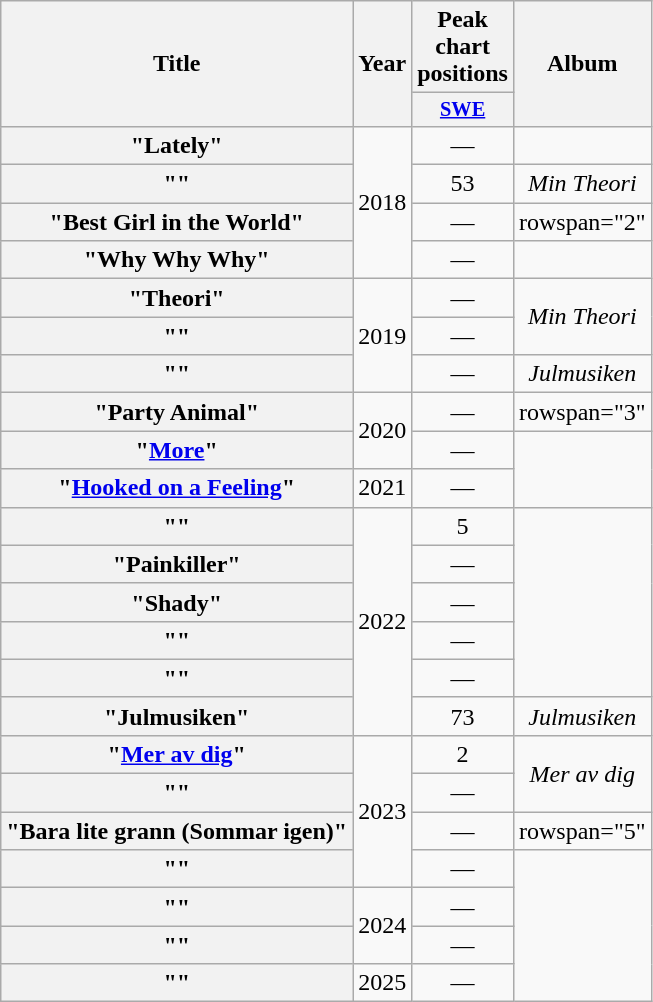<table class="wikitable plainrowheaders" style="text-align:center;">
<tr>
<th scope="col" rowspan="2">Title</th>
<th scope="col" rowspan="2">Year</th>
<th scope="col" colspan="1">Peak chart positions</th>
<th scope="col" rowspan="2">Album</th>
</tr>
<tr>
<th scope="col" style="width:3em;font-size:85%;"><a href='#'>SWE</a><br></th>
</tr>
<tr>
<th scope="row">"Lately"</th>
<td rowspan="4">2018</td>
<td>—</td>
<td></td>
</tr>
<tr>
<th scope="row">""</th>
<td>53</td>
<td><em>Min Theori</em></td>
</tr>
<tr>
<th scope="row">"Best Girl in the World"</th>
<td>—</td>
<td>rowspan="2"</td>
</tr>
<tr>
<th scope="row">"Why Why Why"</th>
<td>—</td>
</tr>
<tr>
<th scope="row">"Theori"</th>
<td rowspan="3">2019</td>
<td>—</td>
<td rowspan="2"><em>Min Theori</em></td>
</tr>
<tr>
<th scope="row">""</th>
<td>—</td>
</tr>
<tr>
<th scope="row">""</th>
<td>—</td>
<td><em>Julmusiken</em></td>
</tr>
<tr>
<th scope="row">"Party Animal"</th>
<td rowspan="2">2020</td>
<td>—</td>
<td>rowspan="3"</td>
</tr>
<tr>
<th scope="row">"<a href='#'>More</a>"</th>
<td>—</td>
</tr>
<tr>
<th scope="row">"<a href='#'>Hooked on a Feeling</a>"</th>
<td>2021</td>
<td>—</td>
</tr>
<tr>
<th scope="row">""</th>
<td rowspan="6">2022</td>
<td>5<br></td>
<td rowspan="5"></td>
</tr>
<tr>
<th scope="row">"Painkiller"</th>
<td>—</td>
</tr>
<tr>
<th scope="row">"Shady"</th>
<td>—</td>
</tr>
<tr>
<th scope="row">""</th>
<td>—</td>
</tr>
<tr>
<th scope="row">""</th>
<td>—</td>
</tr>
<tr>
<th scope="row">"Julmusiken"</th>
<td>73<br></td>
<td><em>Julmusiken</em></td>
</tr>
<tr>
<th scope="row">"<a href='#'>Mer av dig</a>"</th>
<td rowspan="4">2023</td>
<td>2<br></td>
<td rowspan="2"><em>Mer av dig</em></td>
</tr>
<tr>
<th scope="row">""</th>
<td>—</td>
</tr>
<tr>
<th scope="row">"Bara lite grann (Sommar igen)"</th>
<td>—</td>
<td>rowspan="5"</td>
</tr>
<tr>
<th scope="row">""</th>
<td>—</td>
</tr>
<tr>
<th scope="row">""</th>
<td rowspan="2">2024</td>
<td>—</td>
</tr>
<tr>
<th scope="row">""</th>
<td>—</td>
</tr>
<tr>
<th scope="row">""</th>
<td>2025</td>
<td>—</td>
</tr>
</table>
